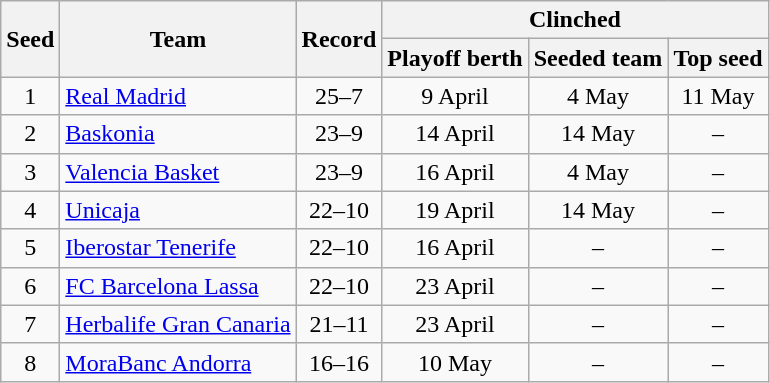<table class="wikitable"  style="text-align:center">
<tr>
<th rowspan=2>Seed</th>
<th rowspan=2>Team</th>
<th rowspan=2>Record</th>
<th colspan=4>Clinched</th>
</tr>
<tr>
<th>Playoff berth</th>
<th>Seeded team</th>
<th>Top seed</th>
</tr>
<tr>
<td>1</td>
<td align=left><a href='#'>Real Madrid</a></td>
<td>25–7</td>
<td>9 April</td>
<td>4 May</td>
<td>11 May</td>
</tr>
<tr>
<td>2</td>
<td align=left><a href='#'>Baskonia</a></td>
<td>23–9</td>
<td>14 April</td>
<td>14 May</td>
<td>–</td>
</tr>
<tr>
<td>3</td>
<td align=left><a href='#'>Valencia Basket</a></td>
<td>23–9</td>
<td>16 April</td>
<td>4 May</td>
<td>–</td>
</tr>
<tr>
<td>4</td>
<td align=left><a href='#'>Unicaja</a></td>
<td>22–10</td>
<td>19 April</td>
<td>14 May</td>
<td>–</td>
</tr>
<tr>
<td>5</td>
<td align=left><a href='#'>Iberostar Tenerife</a></td>
<td>22–10</td>
<td>16 April</td>
<td>–</td>
<td>–</td>
</tr>
<tr>
<td>6</td>
<td align=left><a href='#'>FC Barcelona Lassa</a></td>
<td>22–10</td>
<td>23 April</td>
<td>–</td>
<td>–</td>
</tr>
<tr>
<td>7</td>
<td align=left><a href='#'>Herbalife Gran Canaria</a></td>
<td>21–11</td>
<td>23 April</td>
<td>–</td>
<td>–</td>
</tr>
<tr>
<td>8</td>
<td align=left><a href='#'>MoraBanc Andorra</a></td>
<td>16–16</td>
<td>10 May</td>
<td>–</td>
<td>–</td>
</tr>
</table>
